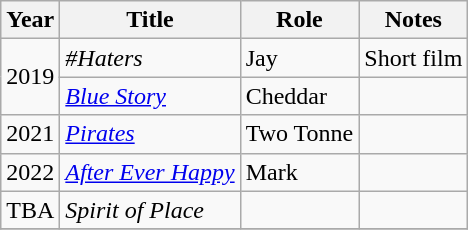<table class="wikitable unsortable">
<tr>
<th>Year</th>
<th>Title</th>
<th>Role</th>
<th>Notes</th>
</tr>
<tr>
<td rowspan="2">2019</td>
<td><em>#Haters</em></td>
<td>Jay</td>
<td>Short film</td>
</tr>
<tr>
<td><em><a href='#'>Blue Story</a></em></td>
<td>Cheddar</td>
<td></td>
</tr>
<tr>
<td>2021</td>
<td><em><a href='#'>Pirates</a></em></td>
<td>Two Tonne</td>
<td></td>
</tr>
<tr>
<td>2022</td>
<td><em><a href='#'>After Ever Happy</a></em></td>
<td>Mark</td>
<td></td>
</tr>
<tr>
<td>TBA</td>
<td><em>Spirit of Place</em></td>
<td></td>
<td></td>
</tr>
<tr>
</tr>
</table>
